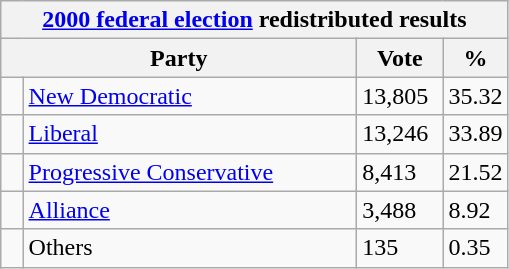<table class="wikitable">
<tr>
<th colspan="4"><a href='#'>2000 federal election</a> redistributed results</th>
</tr>
<tr>
<th bgcolor="#DDDDFF" width="230px" colspan="2">Party</th>
<th bgcolor="#DDDDFF" width="50px">Vote</th>
<th bgcolor="#DDDDFF" width="30px">%</th>
</tr>
<tr>
<td> </td>
<td><a href='#'>New Democratic</a></td>
<td>13,805</td>
<td>35.32</td>
</tr>
<tr>
<td> </td>
<td><a href='#'>Liberal</a></td>
<td>13,246</td>
<td>33.89</td>
</tr>
<tr>
<td> </td>
<td><a href='#'>Progressive Conservative</a></td>
<td>8,413</td>
<td>21.52</td>
</tr>
<tr>
<td> </td>
<td><a href='#'>Alliance</a></td>
<td>3,488</td>
<td>8.92</td>
</tr>
<tr>
<td> </td>
<td>Others</td>
<td>135</td>
<td>0.35</td>
</tr>
</table>
